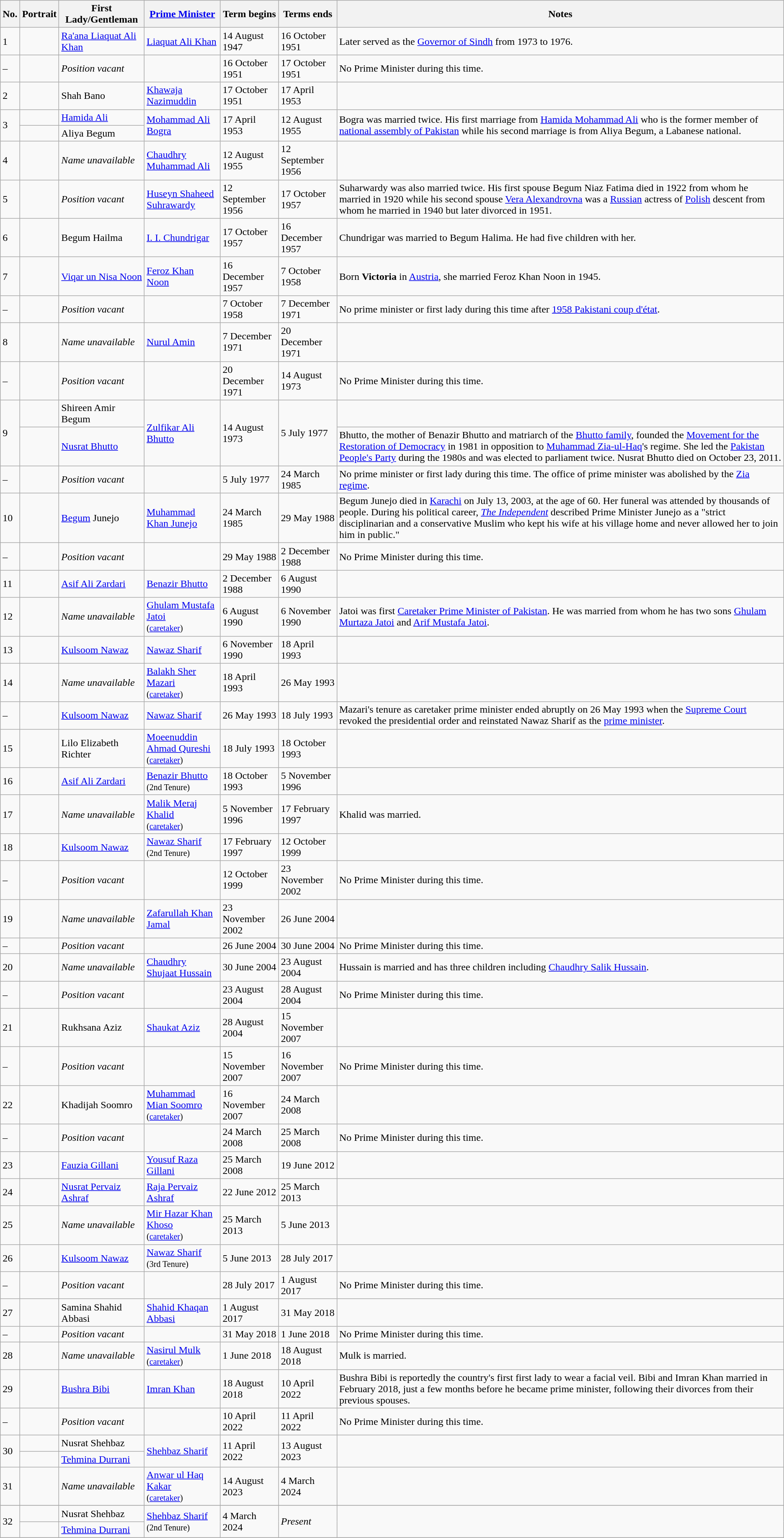<table class="wikitable sortable plainrowheaders">
<tr>
<th>No.</th>
<th>Portrait</th>
<th>First Lady/Gentleman</th>
<th><a href='#'>Prime Minister</a></th>
<th>Term begins</th>
<th>Terms ends</th>
<th>Notes</th>
</tr>
<tr>
<td>1</td>
<td></td>
<td><a href='#'>Ra'ana Liaquat Ali Khan</a></td>
<td><a href='#'>Liaquat Ali Khan</a></td>
<td>14 August 1947</td>
<td>16 October 1951</td>
<td>Later served as the <a href='#'>Governor of Sindh</a> from 1973 to 1976.</td>
</tr>
<tr>
<td>–</td>
<td></td>
<td><em>Position vacant</em></td>
<td></td>
<td>16 October 1951</td>
<td>17 October 1951</td>
<td>No Prime Minister during this time.</td>
</tr>
<tr>
<td>2</td>
<td></td>
<td>Shah Bano</td>
<td><a href='#'>Khawaja Nazimuddin</a></td>
<td>17 October 1951</td>
<td>17 April 1953</td>
<td></td>
</tr>
<tr>
<td rowspan="2">3</td>
<td></td>
<td><a href='#'>Hamida Ali</a></td>
<td rowspan="2"><a href='#'>Mohammad Ali Bogra</a></td>
<td rowspan="2">17 April 1953</td>
<td rowspan="2">12 August 1955</td>
<td rowspan="2">Bogra was married twice. His first marriage from <a href='#'>Hamida Mohammad Ali</a> who is the former member of <a href='#'>national assembly of Pakistan</a> while his second marriage is from Aliya Begum, a Labanese national.</td>
</tr>
<tr>
<td></td>
<td>Aliya Begum</td>
</tr>
<tr>
<td>4</td>
<td></td>
<td><em>Name unavailable</em></td>
<td><a href='#'>Chaudhry Muhammad Ali</a></td>
<td>12 August 1955</td>
<td>12 September 1956</td>
<td></td>
</tr>
<tr>
<td>5</td>
<td></td>
<td><em>Position vacant</em></td>
<td><a href='#'>Huseyn Shaheed Suhrawardy</a></td>
<td>12 September 1956</td>
<td>17 October 1957</td>
<td>Suharwardy was also married twice. His first spouse Begum Niaz Fatima died in 1922 from whom he married in 1920 while his second spouse <a href='#'>Vera Alexandrovna</a>  was a <a href='#'>Russian</a> actress of <a href='#'>Polish</a> descent from whom he married in 1940 but later divorced in 1951.</td>
</tr>
<tr>
<td>6</td>
<td></td>
<td>Begum Hailma</td>
<td><a href='#'>I. I. Chundrigar</a></td>
<td>17 October 1957</td>
<td>16 December 1957</td>
<td>Chundrigar was married to Begum Halima. He had five children with her.</td>
</tr>
<tr>
<td>7</td>
<td></td>
<td><a href='#'>Viqar un Nisa Noon</a></td>
<td><a href='#'>Feroz Khan Noon</a></td>
<td>16 December 1957</td>
<td>7 October 1958</td>
<td>Born <strong>Victoria</strong> in <a href='#'>Austria</a>, she married Feroz Khan Noon in 1945.</td>
</tr>
<tr>
<td>–</td>
<td></td>
<td><em>Position vacant</em></td>
<td></td>
<td>7 October 1958</td>
<td>7 December 1971</td>
<td>No prime minister or first lady during this time after <a href='#'>1958 Pakistani coup d'état</a>.</td>
</tr>
<tr>
<td>8</td>
<td></td>
<td><em>Name unavailable</em></td>
<td><a href='#'>Nurul Amin</a></td>
<td>7 December 1971</td>
<td>20 December 1971</td>
<td></td>
</tr>
<tr>
<td>–</td>
<td></td>
<td><em>Position vacant</em></td>
<td></td>
<td>20 December 1971</td>
<td>14 August 1973</td>
<td>No Prime Minister during this time.</td>
</tr>
<tr>
<td rowspan="2">9</td>
<td></td>
<td>Shireen Amir Begum</td>
<td rowspan="2"><a href='#'>Zulfikar Ali Bhutto</a></td>
<td rowspan="2">14 August 1973</td>
<td rowspan="2">5 July 1977</td>
<td></td>
</tr>
<tr>
<td></td>
<td><a href='#'>Nusrat Bhutto</a></td>
<td>Bhutto, the mother of Benazir Bhutto and matriarch of the <a href='#'>Bhutto family</a>, founded the <a href='#'>Movement for the Restoration of Democracy</a> in 1981 in opposition to <a href='#'>Muhammad Zia-ul-Haq</a>'s regime. She led the  <a href='#'>Pakistan People's Party</a> during the 1980s and was elected to parliament twice. Nusrat Bhutto died on October 23, 2011.</td>
</tr>
<tr>
<td>–</td>
<td></td>
<td><em>Position vacant</em></td>
<td></td>
<td>5 July 1977</td>
<td>24 March 1985</td>
<td>No prime minister or first lady during this time. The office of prime minister was abolished by the <a href='#'>Zia regime</a>.</td>
</tr>
<tr>
<td>10</td>
<td></td>
<td><a href='#'>Begum</a> Junejo</td>
<td><a href='#'>Muhammad Khan Junejo</a></td>
<td>24 March 1985</td>
<td>29 May 1988</td>
<td>Begum Junejo died in <a href='#'>Karachi</a> on July 13, 2003, at the age of 60. Her funeral was attended by thousands of people. During his political career, <em><a href='#'>The Independent</a></em> described Prime Minister Junejo as a "strict disciplinarian and a conservative Muslim who kept his wife at his village home and never allowed her to join him in public."</td>
</tr>
<tr>
<td>–</td>
<td></td>
<td><em>Position vacant</em></td>
<td></td>
<td>29 May 1988</td>
<td>2 December 1988</td>
<td>No Prime Minister during this time.</td>
</tr>
<tr>
<td>11</td>
<td></td>
<td><a href='#'>Asif Ali Zardari</a></td>
<td><a href='#'>Benazir Bhutto</a></td>
<td>2 December 1988</td>
<td>6 August 1990</td>
<td></td>
</tr>
<tr>
<td>12</td>
<td></td>
<td><em>Name unavailable</em></td>
<td><a href='#'>Ghulam Mustafa Jatoi</a><br><small>(<a href='#'>caretaker</a>)</small></td>
<td>6 August 1990</td>
<td>6 November 1990</td>
<td>Jatoi was first <a href='#'>Caretaker Prime Minister of Pakistan</a>. He was married from whom he has two sons <a href='#'>Ghulam Murtaza Jatoi</a> and <a href='#'>Arif Mustafa Jatoi</a>.</td>
</tr>
<tr>
<td>13</td>
<td></td>
<td><a href='#'>Kulsoom Nawaz</a></td>
<td><a href='#'>Nawaz Sharif</a></td>
<td>6 November 1990</td>
<td>18 April 1993</td>
<td></td>
</tr>
<tr>
<td>14</td>
<td></td>
<td><em>Name unavailable</em></td>
<td><a href='#'>Balakh Sher Mazari</a><br><small>(<a href='#'>caretaker</a>)</small></td>
<td>18 April 1993</td>
<td>26 May 1993</td>
<td></td>
</tr>
<tr>
<td>–</td>
<td></td>
<td><a href='#'>Kulsoom Nawaz</a></td>
<td><a href='#'>Nawaz Sharif</a></td>
<td>26 May 1993</td>
<td>18 July 1993</td>
<td>Mazari's tenure as caretaker prime minister ended abruptly on 26 May 1993 when the <a href='#'>Supreme Court</a> revoked the presidential order and reinstated Nawaz Sharif as the <a href='#'>prime minister</a>.</td>
</tr>
<tr>
<td>15</td>
<td></td>
<td>Lilo Elizabeth Richter</td>
<td><a href='#'>Moeenuddin Ahmad Qureshi</a><br><small>(<a href='#'>caretaker</a>)</small></td>
<td>18 July 1993</td>
<td>18 October 1993</td>
<td></td>
</tr>
<tr>
<td>16</td>
<td></td>
<td><a href='#'>Asif Ali Zardari</a></td>
<td><a href='#'>Benazir Bhutto</a><br><small>(2nd Tenure)</small></td>
<td>18 October 1993</td>
<td>5 November 1996</td>
<td></td>
</tr>
<tr>
<td>17</td>
<td></td>
<td><em>Name unavailable</em></td>
<td><a href='#'>Malik Meraj Khalid</a><br><small>(<a href='#'>caretaker</a>)</small></td>
<td>5 November 1996</td>
<td>17 February 1997</td>
<td>Khalid was married.</td>
</tr>
<tr>
<td>18</td>
<td></td>
<td><a href='#'>Kulsoom Nawaz</a></td>
<td><a href='#'>Nawaz Sharif</a><br><small>(2nd Tenure)</small></td>
<td>17 February 1997</td>
<td>12 October 1999</td>
<td></td>
</tr>
<tr>
<td>–</td>
<td></td>
<td><em>Position vacant</em></td>
<td></td>
<td>12 October 1999</td>
<td>23 November 2002</td>
<td>No Prime Minister during this time.</td>
</tr>
<tr>
<td>19</td>
<td></td>
<td><em>Name unavailable</em></td>
<td><a href='#'>Zafarullah Khan Jamal</a></td>
<td>23 November 2002</td>
<td>26 June 2004</td>
<td></td>
</tr>
<tr>
<td>–</td>
<td></td>
<td><em>Position vacant</em></td>
<td></td>
<td>26 June 2004</td>
<td>30 June 2004</td>
<td>No Prime Minister during this time.</td>
</tr>
<tr>
<td>20</td>
<td></td>
<td><em>Name unavailable</em></td>
<td><a href='#'>Chaudhry Shujaat Hussain</a></td>
<td>30 June 2004</td>
<td>23 August 2004</td>
<td>Hussain is married and has three children including <a href='#'>Chaudhry Salik Hussain</a>.</td>
</tr>
<tr>
<td>–</td>
<td></td>
<td><em>Position vacant</em></td>
<td></td>
<td>23 August 2004</td>
<td>28 August 2004</td>
<td>No Prime Minister during this time.</td>
</tr>
<tr>
<td>21</td>
<td></td>
<td>Rukhsana Aziz</td>
<td><a href='#'>Shaukat Aziz</a></td>
<td>28 August 2004</td>
<td>15 November 2007</td>
<td></td>
</tr>
<tr>
<td>–</td>
<td></td>
<td><em>Position vacant</em></td>
<td></td>
<td>15 November 2007</td>
<td>16 November 2007</td>
<td>No Prime Minister during this time.</td>
</tr>
<tr>
<td>22</td>
<td></td>
<td>Khadijah Soomro</td>
<td><a href='#'>Muhammad Mian Soomro</a><br><small>(<a href='#'>caretaker</a>)</small></td>
<td>16 November 2007</td>
<td>24 March 2008</td>
<td></td>
</tr>
<tr>
<td>–</td>
<td></td>
<td><em>Position vacant</em></td>
<td></td>
<td>24 March 2008</td>
<td>25 March 2008</td>
<td>No Prime Minister during this time.</td>
</tr>
<tr>
<td>23</td>
<td></td>
<td><a href='#'>Fauzia Gillani</a></td>
<td><a href='#'>Yousuf Raza Gillani</a></td>
<td>25 March 2008</td>
<td>19 June 2012</td>
<td></td>
</tr>
<tr>
<td>24</td>
<td></td>
<td><a href='#'>Nusrat Pervaiz Ashraf</a></td>
<td><a href='#'>Raja Pervaiz Ashraf</a></td>
<td>22 June 2012</td>
<td>25 March 2013</td>
<td></td>
</tr>
<tr>
<td>25</td>
<td></td>
<td><em>Name unavailable</em></td>
<td><a href='#'>Mir Hazar Khan Khoso</a><br><small>(<a href='#'>caretaker</a>)</small></td>
<td>25 March 2013</td>
<td>5 June 2013</td>
<td></td>
</tr>
<tr>
<td>26</td>
<td></td>
<td><a href='#'>Kulsoom Nawaz</a></td>
<td><a href='#'>Nawaz Sharif</a><br><small>(3rd Tenure)</small></td>
<td>5 June 2013</td>
<td>28 July 2017</td>
<td></td>
</tr>
<tr>
<td>–</td>
<td></td>
<td><em>Position vacant</em></td>
<td></td>
<td>28 July 2017</td>
<td>1 August 2017</td>
<td>No Prime Minister during this time.</td>
</tr>
<tr>
<td>27</td>
<td></td>
<td>Samina Shahid Abbasi</td>
<td><a href='#'>Shahid Khaqan Abbasi</a></td>
<td>1 August 2017</td>
<td>31 May 2018</td>
<td></td>
</tr>
<tr>
<td>–</td>
<td></td>
<td><em>Position vacant</em></td>
<td></td>
<td>31 May 2018</td>
<td>1 June 2018</td>
<td>No Prime Minister during this time.</td>
</tr>
<tr>
<td>28</td>
<td></td>
<td><em>Name unavailable</em></td>
<td><a href='#'>Nasirul Mulk</a><br><small>(<a href='#'>caretaker</a>)</small></td>
<td>1 June 2018</td>
<td>18 August 2018</td>
<td>Mulk is married.</td>
</tr>
<tr>
<td>29</td>
<td></td>
<td><a href='#'>Bushra Bibi</a></td>
<td><a href='#'>Imran Khan</a></td>
<td>18 August 2018</td>
<td>10 April 2022</td>
<td>Bushra Bibi is reportedly the country's first first lady to wear a facial veil. Bibi and Imran Khan married in February 2018, just a few months before he became prime minister, following their divorces from their previous spouses.</td>
</tr>
<tr>
<td>–</td>
<td></td>
<td><em>Position vacant</em></td>
<td></td>
<td>10 April 2022</td>
<td>11 April 2022</td>
<td>No Prime Minister during this time.</td>
</tr>
<tr>
<td rowspan="2">30</td>
<td></td>
<td>Nusrat Shehbaz</td>
<td rowspan="2"><a href='#'>Shehbaz Sharif</a></td>
<td rowspan="2">11 April 2022</td>
<td rowspan="2">13 August 2023</td>
<td rowspan="2"></td>
</tr>
<tr>
<td></td>
<td><a href='#'>Tehmina Durrani</a></td>
</tr>
<tr>
<td>31</td>
<td></td>
<td><em>Name unavailable</em></td>
<td><a href='#'>Anwar ul Haq Kakar</a><br><small>(<a href='#'>caretaker</a>)</small></td>
<td>14 August 2023</td>
<td>4 March 2024</td>
<td></td>
</tr>
<tr>
</tr>
<tr>
<td rowspan="2">32</td>
<td></td>
<td>Nusrat Shehbaz</td>
<td rowspan="2"><a href='#'>Shehbaz Sharif</a><br><small>(2nd Tenure)</small></td>
<td rowspan="2">4 March 2024</td>
<td rowspan="2"><em>Present</em></td>
<td rowspan="2"></td>
</tr>
<tr>
<td></td>
<td><a href='#'>Tehmina Durrani</a></td>
</tr>
<tr>
</tr>
</table>
